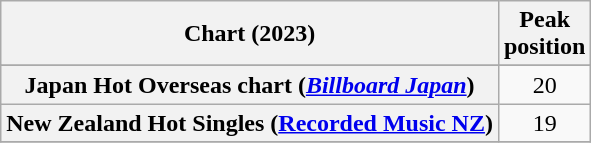<table class="wikitable sortable plainrowheaders" style="text-align:center">
<tr>
<th scope="col">Chart (2023)</th>
<th scope="col">Peak<br>position</th>
</tr>
<tr>
</tr>
<tr>
<th scope="row">Japan Hot Overseas chart (<em><a href='#'>Billboard Japan</a></em>)</th>
<td>20</td>
</tr>
<tr>
<th scope="row">New Zealand Hot Singles (<a href='#'>Recorded Music NZ</a>)</th>
<td>19</td>
</tr>
<tr>
</tr>
</table>
